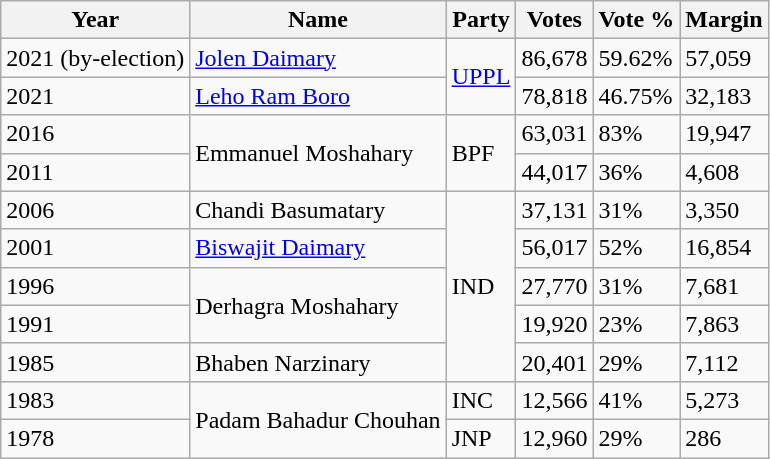<table class="wikitable sortable">
<tr>
<th>Year</th>
<th>Name</th>
<th>Party</th>
<th>Votes</th>
<th>Vote %</th>
<th>Margin</th>
</tr>
<tr>
<td>2021 (by-election)</td>
<td><a href='#'>Jolen Daimary</a></td>
<td rowspan="2"><a href='#'>UPPL</a></td>
<td>86,678</td>
<td>59.62%</td>
<td>57,059</td>
</tr>
<tr>
<td>2021</td>
<td><a href='#'>Leho Ram Boro</a></td>
<td>78,818</td>
<td>46.75%</td>
<td>32,183</td>
</tr>
<tr>
<td>2016</td>
<td rowspan="2">Emmanuel Moshahary</td>
<td rowspan="2">BPF</td>
<td>63,031</td>
<td>83%</td>
<td>19,947</td>
</tr>
<tr>
<td>2011</td>
<td>44,017</td>
<td>36%</td>
<td>4,608</td>
</tr>
<tr>
<td>2006</td>
<td>Chandi Basumatary</td>
<td rowspan="5">IND</td>
<td>37,131</td>
<td>31%</td>
<td>3,350</td>
</tr>
<tr>
<td>2001</td>
<td><a href='#'>Biswajit Daimary</a></td>
<td>56,017</td>
<td>52%</td>
<td>16,854</td>
</tr>
<tr>
<td>1996</td>
<td rowspan="2">Derhagra Moshahary</td>
<td>27,770</td>
<td>31%</td>
<td>7,681</td>
</tr>
<tr>
<td>1991</td>
<td>19,920</td>
<td>23%</td>
<td>7,863</td>
</tr>
<tr>
<td>1985</td>
<td>Bhaben Narzinary</td>
<td>20,401</td>
<td>29%</td>
<td>7,112</td>
</tr>
<tr>
<td>1983</td>
<td rowspan="2">Padam Bahadur Chouhan</td>
<td>INC</td>
<td>12,566</td>
<td>41%</td>
<td>5,273</td>
</tr>
<tr>
<td>1978</td>
<td>JNP</td>
<td>12,960</td>
<td>29%</td>
<td>286</td>
</tr>
</table>
